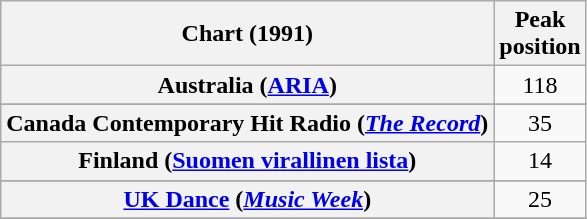<table class="wikitable plainrowheaders sortable" style="text-align:center;">
<tr>
<th scope="col">Chart (1991)</th>
<th scope="col">Peak<br>position</th>
</tr>
<tr>
<th scope="row">Australia (<a href='#'>ARIA</a>)</th>
<td style="text-align:center;">118</td>
</tr>
<tr>
</tr>
<tr>
</tr>
<tr>
<th scope="row">Canada Contemporary Hit Radio (<a href='#'><em>The Record</em></a>)</th>
<td style="text-align:center;">35</td>
</tr>
<tr>
<th scope="row">Finland (<a href='#'>Suomen virallinen lista</a>)</th>
<td style="text-align:center;">14</td>
</tr>
<tr>
</tr>
<tr>
</tr>
<tr>
</tr>
<tr>
</tr>
<tr>
</tr>
<tr>
</tr>
<tr>
<th scope="row"><a href='#'>UK Dance</a> (<em><a href='#'>Music Week</a></em>)</th>
<td style="text-align:center;">25</td>
</tr>
<tr>
</tr>
<tr>
</tr>
</table>
